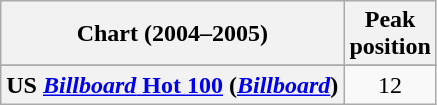<table class="wikitable sortable plainrowheaders" style="text-align:center">
<tr>
<th scope="col">Chart (2004–2005)</th>
<th scope="col">Peak<br>position</th>
</tr>
<tr>
</tr>
<tr>
</tr>
<tr>
<th scope="row">US <a href='#'><em>Billboard</em> Hot 100</a> (<em><a href='#'>Billboard</a></em>)</th>
<td>12</td>
</tr>
</table>
